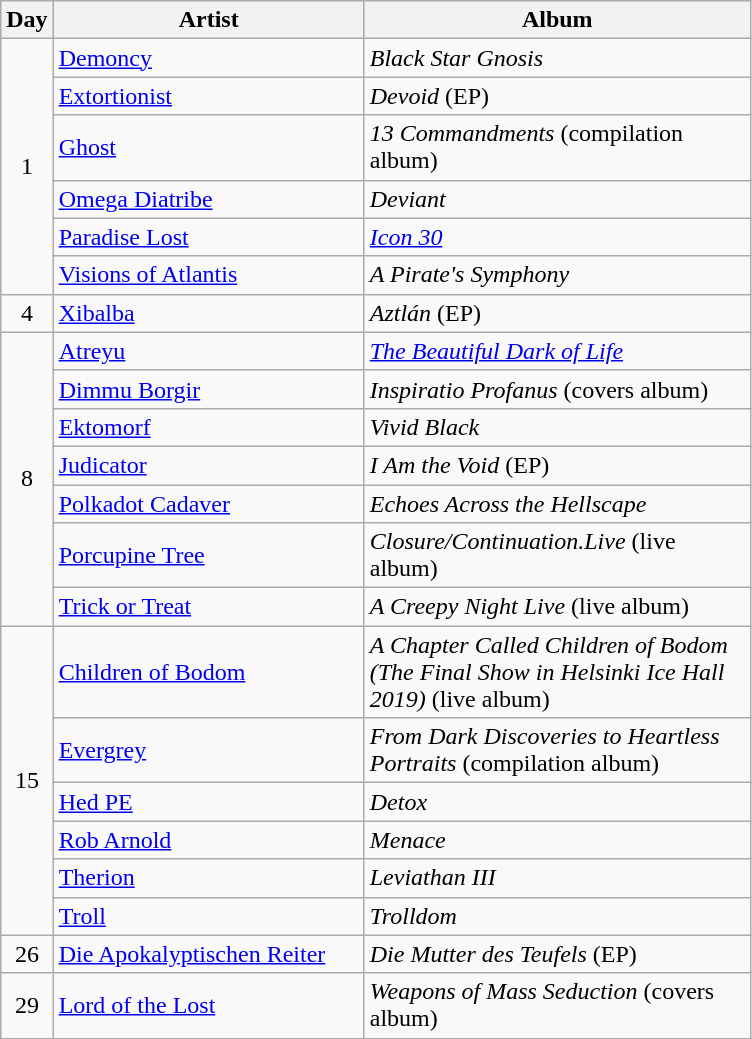<table class="wikitable" id="table_December">
<tr>
<th style="width:20px;">Day</th>
<th style="width:200px;">Artist</th>
<th style="width:250px;">Album</th>
</tr>
<tr>
<td style="text-align:center;" rowspan="6">1</td>
<td><a href='#'>Demoncy</a></td>
<td><em>Black Star Gnosis</em></td>
</tr>
<tr>
<td><a href='#'>Extortionist</a></td>
<td><em>Devoid</em> (EP)</td>
</tr>
<tr>
<td><a href='#'>Ghost</a></td>
<td><em>13 Commandments</em> (compilation album)</td>
</tr>
<tr>
<td><a href='#'>Omega Diatribe</a></td>
<td><em>Deviant</em></td>
</tr>
<tr>
<td><a href='#'>Paradise Lost</a></td>
<td><em><a href='#'>Icon 30</a></em></td>
</tr>
<tr>
<td><a href='#'>Visions of Atlantis</a></td>
<td><em>A Pirate's Symphony</em></td>
</tr>
<tr>
<td style="text-align:center;" rowspan="1">4</td>
<td><a href='#'>Xibalba</a></td>
<td><em>Aztlán</em> (EP)</td>
</tr>
<tr>
<td style="text-align:center;" rowspan="7">8</td>
<td><a href='#'>Atreyu</a></td>
<td><em><a href='#'>The Beautiful Dark of Life</a></em></td>
</tr>
<tr>
<td><a href='#'>Dimmu Borgir</a></td>
<td><em>Inspiratio Profanus</em> (covers album)</td>
</tr>
<tr>
<td><a href='#'>Ektomorf</a></td>
<td><em>Vivid Black</em></td>
</tr>
<tr>
<td><a href='#'>Judicator</a></td>
<td><em>I Am the Void</em> (EP)</td>
</tr>
<tr>
<td><a href='#'>Polkadot Cadaver</a></td>
<td><em>Echoes Across the Hellscape</em></td>
</tr>
<tr>
<td><a href='#'>Porcupine Tree</a></td>
<td><em>Closure/Continuation.Live</em> (live album)</td>
</tr>
<tr>
<td><a href='#'>Trick or Treat</a></td>
<td><em>A Creepy Night Live</em> (live album)</td>
</tr>
<tr>
<td style="text-align:center;" rowspan="6">15</td>
<td><a href='#'>Children of Bodom</a></td>
<td><em>A Chapter Called Children of Bodom (The Final Show in Helsinki Ice Hall 2019)</em> (live album)</td>
</tr>
<tr>
<td><a href='#'>Evergrey</a></td>
<td><em>From Dark Discoveries to Heartless Portraits</em> (compilation album)</td>
</tr>
<tr>
<td><a href='#'>Hed PE</a></td>
<td><em>Detox</em></td>
</tr>
<tr>
<td><a href='#'>Rob Arnold</a></td>
<td><em>Menace</em></td>
</tr>
<tr>
<td><a href='#'>Therion</a></td>
<td><em>Leviathan III</em></td>
</tr>
<tr>
<td><a href='#'>Troll</a></td>
<td><em>Trolldom</em></td>
</tr>
<tr>
<td style="text-align:center;" rowspan="1">26</td>
<td><a href='#'>Die Apokalyptischen Reiter</a></td>
<td><em>Die Mutter des Teufels</em> (EP)</td>
</tr>
<tr>
<td style="text-align:center;" rowspan="1">29</td>
<td><a href='#'>Lord of the Lost</a></td>
<td><em>Weapons of Mass Seduction</em> (covers album)</td>
</tr>
</table>
